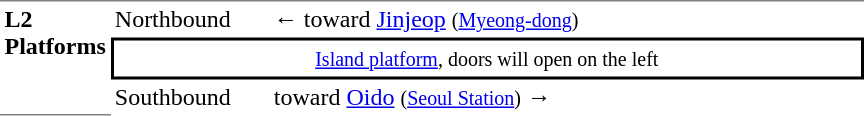<table table border=0 cellspacing=0 cellpadding=3>
<tr>
<td style="border-top:solid 1px gray;border-bottom:solid 1px gray;" width=50 rowspan=10 valign=top><strong>L2<br>Platforms</strong></td>
<td style="border-bottom:solid 0px gray;border-top:solid 1px gray;" width=100>Northbound</td>
<td style="border-bottom:solid 0px gray;border-top:solid 1px gray;" width=390>←  toward <a href='#'>Jinjeop</a> <small>(<a href='#'>Myeong-dong</a>)</small></td>
</tr>
<tr>
<td style="border-top:solid 2px black;border-right:solid 2px black;border-left:solid 2px black;border-bottom:solid 2px black;text-align:center;" colspan=2><small><a href='#'>Island platform</a>, doors will open on the left</small></td>
</tr>
<tr>
<td>Southbound</td>
<td>  toward <a href='#'>Oido</a> <small>(<a href='#'>Seoul Station</a>)</small> →</td>
</tr>
</table>
